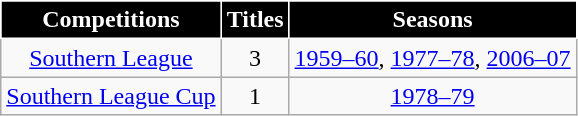<table class="wikitable plainrowheaders" style="text-align:center">
<tr>
<th style="background-color:#000000; color:white; border:1px solid white;"scope="col">Competitions</th>
<th style="background-color:#000000; color:white; border:1px solid white;"scope="col">Titles</th>
<th style="background-color:#000000; color:white; border:1px solid white;"scope="col">Seasons</th>
</tr>
<tr>
<td><a href='#'>Southern League</a></td>
<td>3</td>
<td><a href='#'>1959–60</a>, <a href='#'>1977–78</a>, <a href='#'>2006–07</a></td>
</tr>
<tr>
<td><a href='#'>Southern League Cup</a></td>
<td>1</td>
<td><a href='#'>1978–79</a></td>
</tr>
</table>
